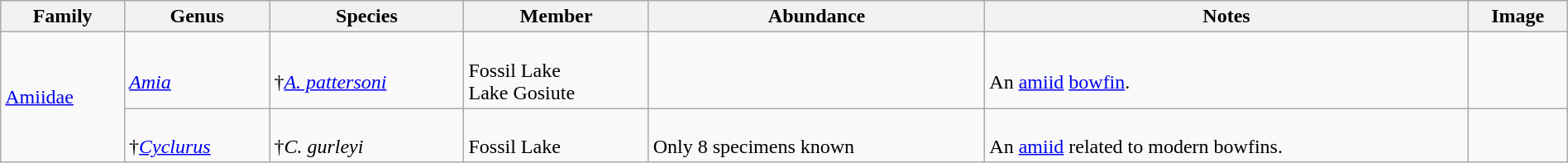<table class="wikitable" style="margin:auto;width:100%;">
<tr>
<th>Family</th>
<th>Genus</th>
<th>Species</th>
<th>Member</th>
<th>Abundance</th>
<th>Notes</th>
<th>Image</th>
</tr>
<tr>
<td rowspan=2><a href='#'>Amiidae</a></td>
<td><br><em><a href='#'>Amia</a></em></td>
<td><br>†<em><a href='#'>A. pattersoni</a></em> </td>
<td><br>Fossil Lake<br>
Lake Gosiute</td>
<td></td>
<td><br>An <a href='#'>amiid</a> <a href='#'>bowfin</a>.</td>
<td><br></td>
</tr>
<tr>
<td><br>†<em><a href='#'>Cyclurus</a></em></td>
<td><br>†<em>C. gurleyi</em> </td>
<td><br>Fossil Lake</td>
<td><br>Only 8 specimens known</td>
<td><br>An <a href='#'>amiid</a> related to modern bowfins.</td>
<td><br></td>
</tr>
</table>
